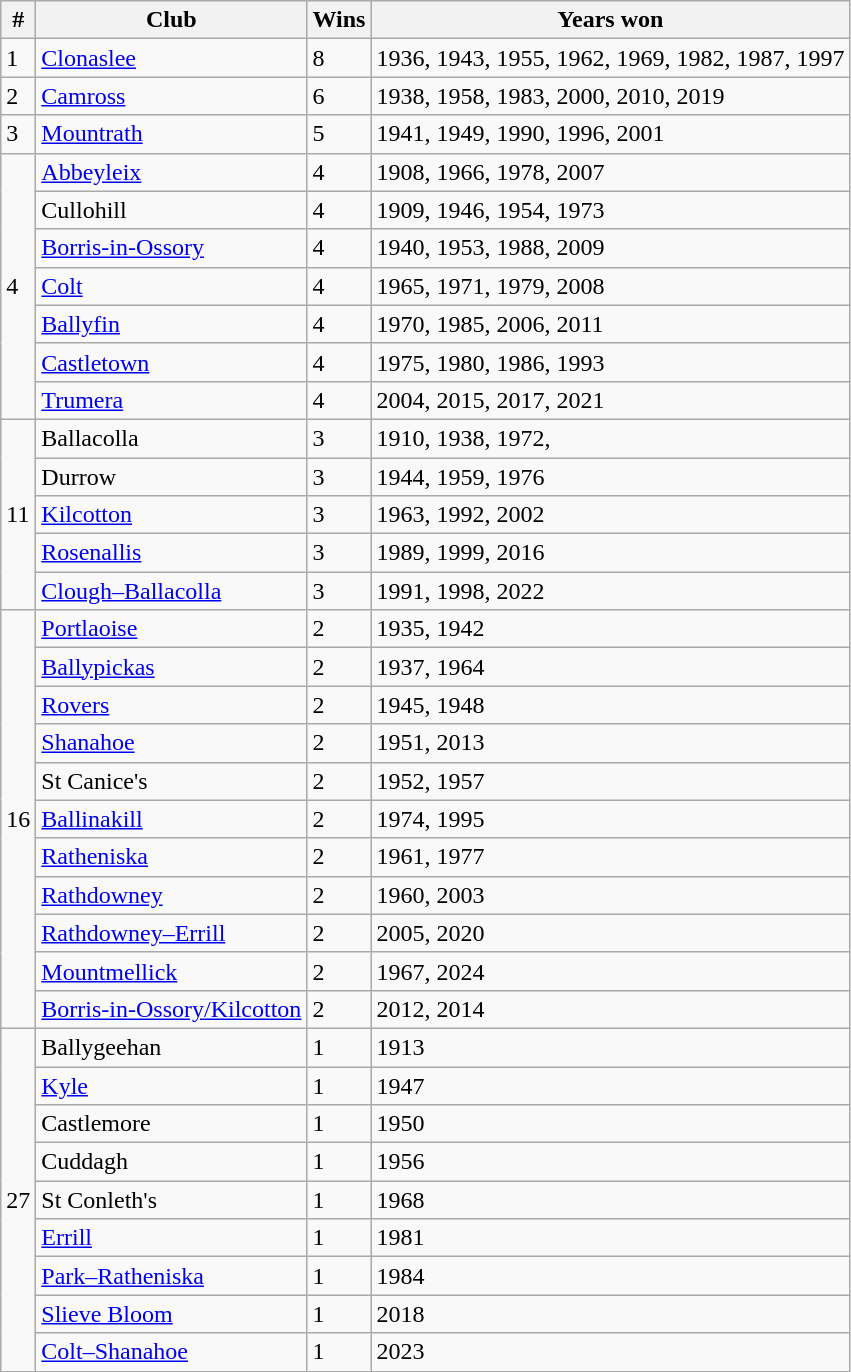<table class="wikitable sortable">
<tr>
<th>#</th>
<th>Club</th>
<th>Wins</th>
<th>Years won</th>
</tr>
<tr>
<td>1</td>
<td><a href='#'>Clonaslee</a></td>
<td>8</td>
<td>1936, 1943, 1955, 1962, 1969, 1982, 1987, 1997</td>
</tr>
<tr>
<td>2</td>
<td><a href='#'>Camross</a></td>
<td>6</td>
<td>1938, 1958, 1983, 2000, 2010, 2019</td>
</tr>
<tr>
<td>3</td>
<td><a href='#'>Mountrath</a></td>
<td>5</td>
<td>1941, 1949, 1990, 1996, 2001</td>
</tr>
<tr>
<td rowspan=7>4</td>
<td><a href='#'>Abbeyleix</a></td>
<td>4</td>
<td>1908, 1966, 1978, 2007</td>
</tr>
<tr>
<td>Cullohill</td>
<td>4</td>
<td>1909, 1946, 1954, 1973</td>
</tr>
<tr>
<td><a href='#'>Borris-in-Ossory</a></td>
<td>4</td>
<td>1940, 1953, 1988, 2009</td>
</tr>
<tr>
<td><a href='#'>Colt</a></td>
<td>4</td>
<td>1965, 1971, 1979, 2008</td>
</tr>
<tr>
<td><a href='#'>Ballyfin</a></td>
<td>4</td>
<td>1970, 1985, 2006, 2011</td>
</tr>
<tr>
<td><a href='#'>Castletown</a></td>
<td>4</td>
<td>1975, 1980, 1986, 1993</td>
</tr>
<tr>
<td><a href='#'>Trumera</a></td>
<td>4</td>
<td>2004, 2015, 2017, 2021</td>
</tr>
<tr>
<td rowspan=5>11</td>
<td>Ballacolla</td>
<td>3</td>
<td>1910, 1938, 1972,</td>
</tr>
<tr>
<td>Durrow</td>
<td>3</td>
<td>1944, 1959, 1976</td>
</tr>
<tr>
<td><a href='#'>Kilcotton</a></td>
<td>3</td>
<td>1963, 1992, 2002</td>
</tr>
<tr>
<td><a href='#'>Rosenallis</a></td>
<td>3</td>
<td>1989, 1999, 2016</td>
</tr>
<tr>
<td><a href='#'>Clough–Ballacolla</a></td>
<td>3</td>
<td>1991, 1998, 2022</td>
</tr>
<tr>
<td rowspan="11">16</td>
<td><a href='#'>Portlaoise</a></td>
<td>2</td>
<td>1935, 1942</td>
</tr>
<tr>
<td><a href='#'>Ballypickas</a></td>
<td>2</td>
<td>1937, 1964</td>
</tr>
<tr>
<td><a href='#'>Rovers</a></td>
<td>2</td>
<td>1945, 1948</td>
</tr>
<tr>
<td><a href='#'>Shanahoe</a></td>
<td>2</td>
<td>1951, 2013</td>
</tr>
<tr>
<td>St Canice's</td>
<td>2</td>
<td>1952, 1957</td>
</tr>
<tr>
<td><a href='#'>Ballinakill</a></td>
<td>2</td>
<td>1974, 1995</td>
</tr>
<tr>
<td><a href='#'>Ratheniska</a></td>
<td>2</td>
<td>1961, 1977</td>
</tr>
<tr>
<td><a href='#'>Rathdowney</a></td>
<td>2</td>
<td>1960, 2003</td>
</tr>
<tr>
<td><a href='#'>Rathdowney–Errill</a></td>
<td>2</td>
<td>2005, 2020</td>
</tr>
<tr>
<td><a href='#'>Mountmellick</a></td>
<td>2</td>
<td>1967, 2024</td>
</tr>
<tr>
<td><a href='#'>Borris-in-Ossory/Kilcotton</a></td>
<td>2</td>
<td>2012, 2014</td>
</tr>
<tr>
<td rowspan="9">27</td>
<td>Ballygeehan</td>
<td>1</td>
<td>1913</td>
</tr>
<tr>
<td><a href='#'>Kyle</a></td>
<td>1</td>
<td>1947</td>
</tr>
<tr>
<td>Castlemore</td>
<td>1</td>
<td>1950</td>
</tr>
<tr>
<td>Cuddagh</td>
<td>1</td>
<td>1956</td>
</tr>
<tr>
<td>St Conleth's</td>
<td>1</td>
<td>1968</td>
</tr>
<tr>
<td><a href='#'>Errill</a></td>
<td>1</td>
<td>1981</td>
</tr>
<tr>
<td><a href='#'>Park–Ratheniska</a></td>
<td>1</td>
<td>1984</td>
</tr>
<tr>
<td><a href='#'>Slieve Bloom</a></td>
<td>1</td>
<td>2018</td>
</tr>
<tr>
<td><a href='#'>Colt–Shanahoe</a></td>
<td>1</td>
<td>2023</td>
</tr>
</table>
